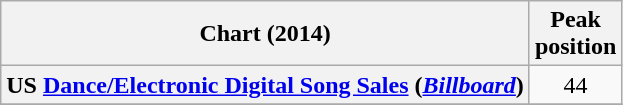<table class="wikitable sortable plainrowheaders" style="text-align:center">
<tr>
<th scope="col">Chart (2014)</th>
<th scope="col">Peak<br> position</th>
</tr>
<tr>
<th scope="row">US <a href='#'>Dance/Electronic Digital Song Sales</a> (<a href='#'><em>Billboard</em></a>)</th>
<td>44</td>
</tr>
<tr>
</tr>
</table>
